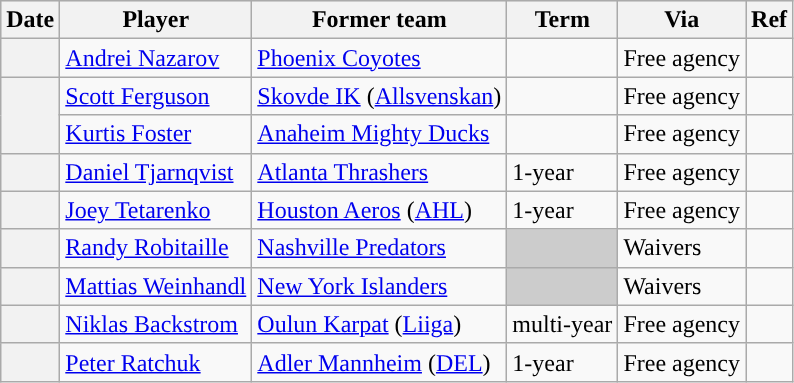<table class="wikitable plainrowheaders">
<tr style="background:#ddd; text-align:center;">
<th>Date</th>
<th>Player</th>
<th>Former team</th>
<th>Term</th>
<th>Via</th>
<th>Ref</th>
</tr>
<tr>
<th scope="row"></th>
<td><a href='#'>Andrei Nazarov</a></td>
<td><a href='#'>Phoenix Coyotes</a></td>
<td></td>
<td>Free agency</td>
<td></td>
</tr>
<tr>
<th scope="row" rowspan=2></th>
<td><a href='#'>Scott Ferguson</a></td>
<td><a href='#'>Skovde IK</a> (<a href='#'>Allsvenskan</a>)</td>
<td></td>
<td>Free agency</td>
<td></td>
</tr>
<tr>
<td><a href='#'>Kurtis Foster</a></td>
<td><a href='#'>Anaheim Mighty Ducks</a></td>
<td></td>
<td>Free agency</td>
<td></td>
</tr>
<tr>
<th scope="row"></th>
<td><a href='#'>Daniel Tjarnqvist</a></td>
<td><a href='#'>Atlanta Thrashers</a></td>
<td>1-year</td>
<td>Free agency</td>
<td></td>
</tr>
<tr>
<th scope="row"></th>
<td><a href='#'>Joey Tetarenko</a></td>
<td><a href='#'>Houston Aeros</a> (<a href='#'>AHL</a>)</td>
<td>1-year</td>
<td>Free agency</td>
<td></td>
</tr>
<tr>
<th scope="row"></th>
<td><a href='#'>Randy Robitaille</a></td>
<td><a href='#'>Nashville Predators</a></td>
<td style="background:#ccc"></td>
<td>Waivers</td>
<td></td>
</tr>
<tr>
<th scope="row"></th>
<td><a href='#'>Mattias Weinhandl</a></td>
<td><a href='#'>New York Islanders</a></td>
<td style="background:#ccc"></td>
<td>Waivers</td>
<td></td>
</tr>
<tr>
<th scope="row"></th>
<td><a href='#'>Niklas Backstrom</a></td>
<td><a href='#'>Oulun Karpat</a> (<a href='#'>Liiga</a>)</td>
<td>multi-year</td>
<td>Free agency</td>
<td></td>
</tr>
<tr>
<th scope="row"></th>
<td><a href='#'>Peter Ratchuk</a></td>
<td><a href='#'>Adler Mannheim</a> (<a href='#'>DEL</a>)</td>
<td>1-year</td>
<td>Free agency</td>
<td></td>
</tr>
</table>
